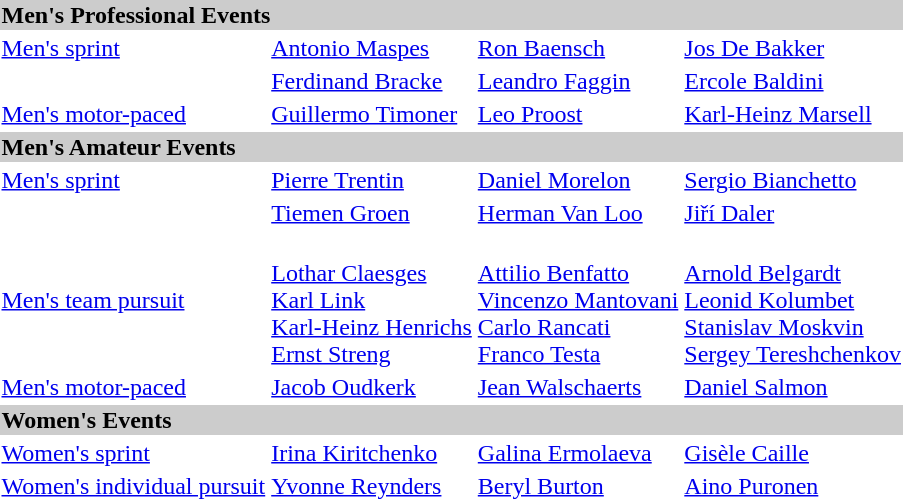<table>
<tr bgcolor="#cccccc">
<td colspan=7><strong>Men's Professional Events</strong></td>
</tr>
<tr>
<td><a href='#'>Men's sprint</a> <br></td>
<td><a href='#'>Antonio Maspes</a><br></td>
<td><a href='#'>Ron Baensch</a><br></td>
<td><a href='#'>Jos De Bakker</a><br></td>
</tr>
<tr>
<td><br></td>
<td><a href='#'>Ferdinand Bracke</a><br></td>
<td><a href='#'>Leandro Faggin</a><br></td>
<td><a href='#'>Ercole Baldini</a><br></td>
</tr>
<tr>
<td><a href='#'>Men's motor-paced</a><br></td>
<td><a href='#'>Guillermo Timoner</a><br></td>
<td><a href='#'>Leo Proost</a><br></td>
<td><a href='#'>Karl-Heinz Marsell</a><br></td>
</tr>
<tr bgcolor="#cccccc">
<td colspan=7><strong>Men's Amateur Events</strong></td>
</tr>
<tr>
<td><a href='#'>Men's sprint</a> <br></td>
<td><a href='#'>Pierre Trentin</a> <br></td>
<td><a href='#'>Daniel Morelon</a><br></td>
<td><a href='#'>Sergio Bianchetto</a><br></td>
</tr>
<tr>
<td><br></td>
<td><a href='#'>Tiemen Groen</a><br></td>
<td><a href='#'>Herman Van Loo</a><br></td>
<td><a href='#'>Jiří Daler</a><br></td>
</tr>
<tr>
<td><a href='#'>Men's team pursuit</a><br></td>
<td> <br> <a href='#'>Lothar Claesges</a><br> <a href='#'>Karl Link</a><br> <a href='#'>Karl-Heinz Henrichs</a><br> <a href='#'>Ernst Streng</a></td>
<td><br> <a href='#'>Attilio Benfatto</a><br> <a href='#'>Vincenzo Mantovani</a><br><a href='#'>Carlo Rancati</a><br> <a href='#'>Franco Testa</a></td>
<td> <br> <a href='#'>Arnold Belgardt</a><br> <a href='#'>Leonid Kolumbet</a><br> <a href='#'>Stanislav Moskvin</a><br> <a href='#'>Sergey Tereshchenkov</a></td>
</tr>
<tr>
<td><a href='#'>Men's motor-paced</a><br></td>
<td><a href='#'>Jacob Oudkerk</a><br></td>
<td><a href='#'>Jean Walschaerts</a><br></td>
<td><a href='#'>Daniel Salmon</a><br></td>
</tr>
<tr bgcolor="#cccccc">
<td colspan=7><strong>Women's Events</strong></td>
</tr>
<tr>
<td><a href='#'>Women's sprint</a><br></td>
<td><a href='#'>Irina Kiritchenko</a><br></td>
<td><a href='#'>Galina Ermolaeva</a><br></td>
<td><a href='#'>Gisèle Caille</a><br></td>
</tr>
<tr>
<td><a href='#'>Women's individual pursuit</a><br></td>
<td><a href='#'>Yvonne Reynders</a><br></td>
<td><a href='#'>Beryl Burton</a><br></td>
<td><a href='#'>Aino Puronen</a><br></td>
</tr>
</table>
